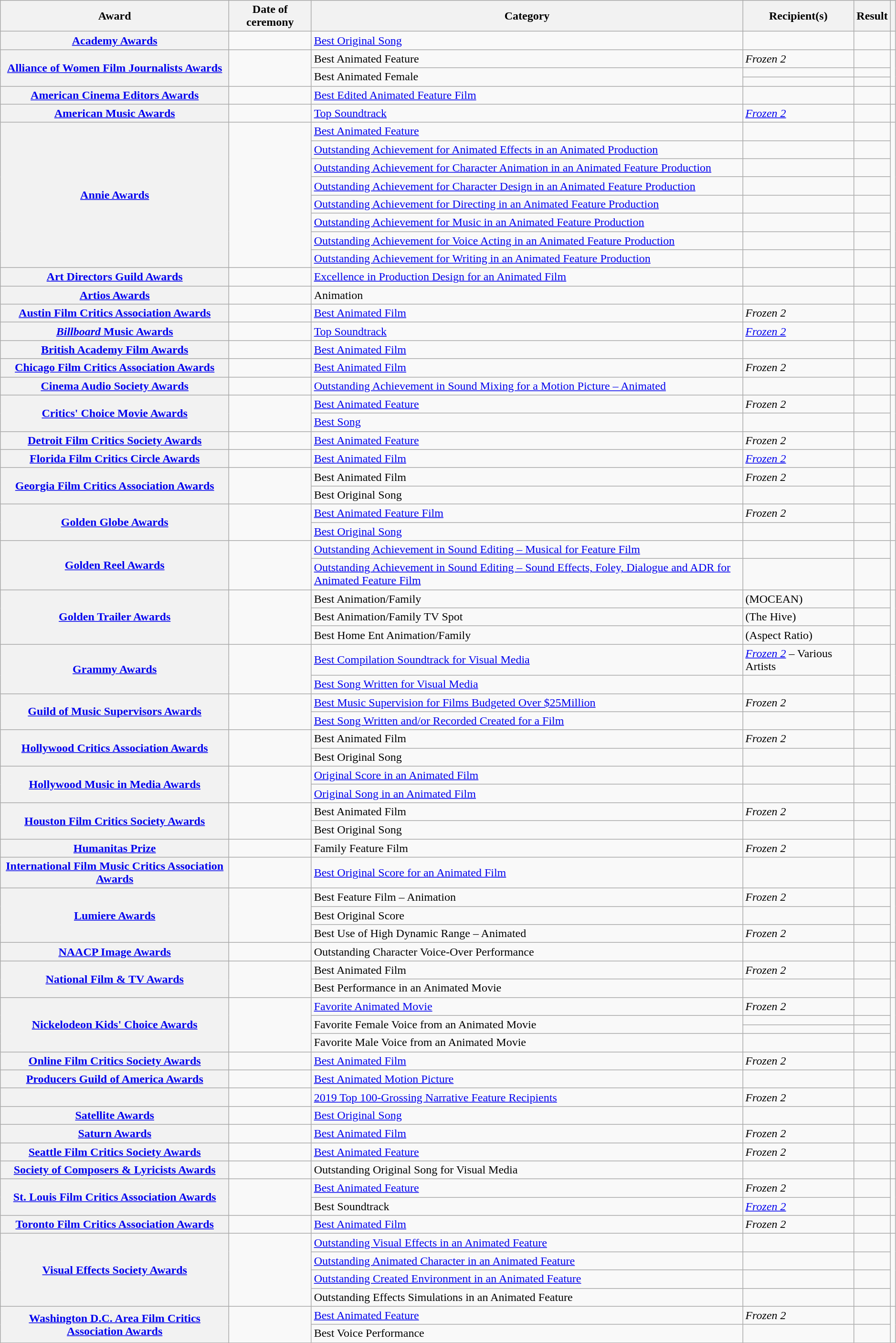<table class="wikitable sortable plainrowheaders" style="width: 99%;">
<tr>
<th scope="col">Award</th>
<th scope="col">Date of ceremony</th>
<th scope="col">Category</th>
<th scope="col">Recipient(s)</th>
<th scope="col">Result</th>
<th scope="col" class="unsortable"></th>
</tr>
<tr>
<th scope="row"><a href='#'>Academy Awards</a></th>
<td><a href='#'></a></td>
<td><a href='#'>Best Original Song</a></td>
<td></td>
<td></td>
<td style="text-align: center;"></td>
</tr>
<tr>
<th scope="rowgroup" rowspan="3"><a href='#'>Alliance of Women Film Journalists Awards</a></th>
<td rowspan="3"></td>
<td>Best Animated Feature</td>
<td><em>Frozen 2</em></td>
<td></td>
<td rowspan="3" style="text-align: center;"></td>
</tr>
<tr>
<td rowspan="2">Best Animated Female</td>
<td></td>
<td></td>
</tr>
<tr>
<td></td>
<td></td>
</tr>
<tr>
<th scope="row"><a href='#'>American Cinema Editors Awards</a></th>
<td><a href='#'></a></td>
<td><a href='#'>Best Edited Animated Feature Film</a></td>
<td></td>
<td></td>
<td style="text-align: center;"><br></td>
</tr>
<tr>
<th scope="row"><a href='#'>American Music Awards</a></th>
<td><a href='#'></a></td>
<td><a href='#'>Top Soundtrack</a></td>
<td><em><a href='#'>Frozen 2</a></em></td>
<td></td>
<td style="text-align: center;"></td>
</tr>
<tr>
<th scope="rowgroup" rowspan="8"><a href='#'>Annie Awards</a></th>
<td rowspan="8"><a href='#'></a></td>
<td><a href='#'>Best Animated Feature</a></td>
<td></td>
<td></td>
<td rowspan="8" style="text-align: center;"></td>
</tr>
<tr>
<td><a href='#'>Outstanding Achievement for Animated Effects in an Animated Production</a></td>
<td></td>
<td></td>
</tr>
<tr>
<td><a href='#'>Outstanding Achievement for Character Animation in an Animated Feature Production</a></td>
<td></td>
<td></td>
</tr>
<tr>
<td><a href='#'>Outstanding Achievement for Character Design in an Animated Feature Production</a></td>
<td></td>
<td></td>
</tr>
<tr>
<td><a href='#'>Outstanding Achievement for Directing in an Animated Feature Production</a></td>
<td></td>
<td></td>
</tr>
<tr>
<td><a href='#'>Outstanding Achievement for Music in an Animated Feature Production</a></td>
<td></td>
<td></td>
</tr>
<tr>
<td><a href='#'>Outstanding Achievement for Voice Acting in an Animated Feature Production</a></td>
<td></td>
<td></td>
</tr>
<tr>
<td><a href='#'>Outstanding Achievement for Writing in an Animated Feature Production</a></td>
<td></td>
<td></td>
</tr>
<tr>
<th scope="row"><a href='#'>Art Directors Guild Awards</a></th>
<td></td>
<td><a href='#'>Excellence in Production Design for an Animated Film</a></td>
<td></td>
<td></td>
<td style="text-align: center;"></td>
</tr>
<tr>
<th scope="row"><a href='#'>Artios Awards</a></th>
<td><a href='#'></a></td>
<td>Animation</td>
<td></td>
<td></td>
<td style="text-align: center;"></td>
</tr>
<tr>
<th scope="row"><a href='#'>Austin Film Critics Association Awards</a></th>
<td><a href='#'></a></td>
<td><a href='#'>Best Animated Film</a></td>
<td><em>Frozen 2</em></td>
<td></td>
<td style="text-align: center;"><br></td>
</tr>
<tr>
<th scope="row"><a href='#'><em>Billboard</em> Music Awards</a></th>
<td><a href='#'></a></td>
<td><a href='#'>Top Soundtrack</a></td>
<td><em><a href='#'>Frozen 2</a></em></td>
<td></td>
<td style="text-align: center;"></td>
</tr>
<tr>
<th scope="row"><a href='#'>British Academy Film Awards</a></th>
<td><a href='#'></a></td>
<td><a href='#'>Best Animated Film</a></td>
<td></td>
<td></td>
<td style="text-align: center;"><br></td>
</tr>
<tr>
<th scope="row"><a href='#'>Chicago Film Critics Association Awards</a></th>
<td><a href='#'></a></td>
<td><a href='#'>Best Animated Film</a></td>
<td><em>Frozen 2</em></td>
<td></td>
<td style="text-align: center;"><br></td>
</tr>
<tr>
<th scope="row"><a href='#'>Cinema Audio Society Awards</a></th>
<td><a href='#'></a></td>
<td><a href='#'>Outstanding Achievement in Sound Mixing for a Motion Picture – Animated</a></td>
<td></td>
<td></td>
<td style="text-align: center;"></td>
</tr>
<tr>
<th scope="rowgroup" rowspan="2"><a href='#'>Critics' Choice Movie Awards</a></th>
<td rowspan="2"><a href='#'></a></td>
<td><a href='#'>Best Animated Feature</a></td>
<td><em>Frozen 2</em></td>
<td></td>
<td rowspan="2" style="text-align: center;"></td>
</tr>
<tr>
<td><a href='#'>Best Song</a></td>
<td></td>
<td></td>
</tr>
<tr>
<th scope="row"><a href='#'>Detroit Film Critics Society Awards</a></th>
<td></td>
<td><a href='#'>Best Animated Feature</a></td>
<td><em>Frozen 2</em></td>
<td></td>
<td style="text-align: center;"></td>
</tr>
<tr>
<th scope="row"><a href='#'>Florida Film Critics Circle Awards</a></th>
<td><a href='#'></a></td>
<td><a href='#'>Best Animated Film</a></td>
<td><em><a href='#'>Frozen 2</a></em></td>
<td></td>
<td style="text-align: center;"></td>
</tr>
<tr>
<th scope="rowgroup" rowspan="2"><a href='#'>Georgia Film Critics Association Awards</a></th>
<td rowspan="2"></td>
<td>Best Animated Film</td>
<td><em>Frozen 2</em></td>
<td></td>
<td rowspan="2" style="text-align: center;"></td>
</tr>
<tr>
<td>Best Original Song</td>
<td></td>
<td></td>
</tr>
<tr>
<th scope="rowgroup" rowspan="2"><a href='#'>Golden Globe Awards</a></th>
<td rowspan="2"><a href='#'></a></td>
<td><a href='#'>Best Animated Feature Film</a></td>
<td><em>Frozen 2</em></td>
<td></td>
<td rowspan="2" style="text-align: center;"></td>
</tr>
<tr>
<td><a href='#'>Best Original Song</a></td>
<td></td>
<td></td>
</tr>
<tr>
<th scope="rowgroup" rowspan="2"><a href='#'>Golden Reel Awards</a></th>
<td rowspan="2"></td>
<td><a href='#'>Outstanding Achievement in Sound Editing – Musical for Feature Film</a></td>
<td></td>
<td></td>
<td rowspan="2" style="text-align: center;"></td>
</tr>
<tr>
<td><a href='#'>Outstanding Achievement in Sound Editing – Sound Effects, Foley, Dialogue and ADR for Animated Feature Film</a></td>
<td></td>
<td></td>
</tr>
<tr>
<th scope="rowgroup" rowspan="3"><a href='#'>Golden Trailer Awards</a></th>
<td rowspan="3"></td>
<td>Best Animation/Family</td>
<td> (MOCEAN)</td>
<td></td>
<td rowspan="3" style="text-align: center;"></td>
</tr>
<tr>
<td>Best Animation/Family TV Spot</td>
<td> (The Hive)</td>
<td></td>
</tr>
<tr>
<td>Best Home Ent Animation/Family</td>
<td> (Aspect Ratio)</td>
<td></td>
</tr>
<tr>
<th scope="rowgroup" rowspan="2"><a href='#'>Grammy Awards</a></th>
<td rowspan="2"><a href='#'></a></td>
<td><a href='#'>Best Compilation Soundtrack for Visual Media</a></td>
<td><em><a href='#'>Frozen 2</a></em> – Various Artists</td>
<td></td>
<td rowspan="2" style="text-align: center;"></td>
</tr>
<tr>
<td><a href='#'>Best Song Written for Visual Media</a></td>
<td></td>
<td></td>
</tr>
<tr>
<th scope="rowgroup" rowspan="2"><a href='#'>Guild of Music Supervisors Awards</a></th>
<td rowspan="2"></td>
<td><a href='#'>Best Music Supervision for Films Budgeted Over $25Million</a></td>
<td><em>Frozen 2</em></td>
<td></td>
<td rowspan="2" style="text-align: center;"></td>
</tr>
<tr>
<td><a href='#'>Best Song Written and/or Recorded Created for a Film</a></td>
<td></td>
<td></td>
</tr>
<tr>
<th scope="rowgroup" rowspan="2"><a href='#'>Hollywood Critics Association Awards</a></th>
<td rowspan="2"><a href='#'></a></td>
<td>Best Animated Film</td>
<td><em>Frozen 2</em></td>
<td></td>
<td rowspan="2" style="text-align: center;"><br></td>
</tr>
<tr>
<td>Best Original Song</td>
<td></td>
<td></td>
</tr>
<tr>
<th scope="rowgroup" rowspan="2"><a href='#'>Hollywood Music in Media Awards</a></th>
<td rowspan="2"></td>
<td><a href='#'>Original Score in an Animated Film</a></td>
<td></td>
<td></td>
<td rowspan="2" style="text-align: center;"><br></td>
</tr>
<tr>
<td><a href='#'>Original Song in an Animated Film</a></td>
<td></td>
<td></td>
</tr>
<tr>
<th scope="rowgroup" rowspan="2"><a href='#'>Houston Film Critics Society Awards</a></th>
<td rowspan="2"><a href='#'></a></td>
<td>Best Animated Film</td>
<td><em>Frozen 2</em></td>
<td></td>
<td rowspan="2" style="text-align: center;"><br></td>
</tr>
<tr>
<td>Best Original Song</td>
<td></td>
<td></td>
</tr>
<tr>
<th scope="row"><a href='#'>Humanitas Prize</a></th>
<td></td>
<td>Family Feature Film</td>
<td><em>Frozen 2</em></td>
<td></td>
<td style="text-align: center;"></td>
</tr>
<tr>
<th scope="row"><a href='#'>International Film Music Critics Association Awards</a></th>
<td></td>
<td><a href='#'>Best Original Score for an Animated Film</a></td>
<td></td>
<td></td>
<td style="text-align: center;"><br></td>
</tr>
<tr>
<th scope="rowgroup" rowspan="3"><a href='#'>Lumiere Awards</a></th>
<td rowspan="3"></td>
<td>Best Feature Film – Animation</td>
<td><em>Frozen 2</em></td>
<td></td>
<td rowspan="3" style="text-align: center;"></td>
</tr>
<tr>
<td>Best Original Score</td>
<td></td>
<td></td>
</tr>
<tr>
<td>Best Use of High Dynamic Range – Animated</td>
<td><em>Frozen 2</em></td>
<td></td>
</tr>
<tr>
<th scope="row"><a href='#'>NAACP Image Awards</a></th>
<td><a href='#'></a></td>
<td>Outstanding Character Voice-Over Performance</td>
<td></td>
<td></td>
<td style="text-align: center;"></td>
</tr>
<tr>
<th scope="rowgroup" rowspan="2"><a href='#'>National Film & TV Awards</a></th>
<td rowspan="2"></td>
<td>Best Animated Film</td>
<td><em>Frozen 2</em></td>
<td></td>
<td rowspan="2" style="text-align: center;"><br></td>
</tr>
<tr>
<td>Best Performance in an Animated Movie</td>
<td></td>
<td></td>
</tr>
<tr>
<th scope="rowgroup" rowspan="4"><a href='#'>Nickelodeon Kids' Choice Awards</a></th>
<td rowspan="4"><a href='#'></a></td>
<td><a href='#'>Favorite Animated Movie</a></td>
<td><em>Frozen 2</em></td>
<td></td>
<td rowspan="4" style="text-align: center;"></td>
</tr>
<tr>
<td rowspan="2">Favorite Female Voice from an Animated Movie</td>
<td></td>
<td></td>
</tr>
<tr>
<td></td>
<td></td>
</tr>
<tr>
<td>Favorite Male Voice from an Animated Movie</td>
<td></td>
<td></td>
</tr>
<tr>
<th scope="row"><a href='#'>Online Film Critics Society Awards</a></th>
<td><a href='#'></a></td>
<td><a href='#'>Best Animated Film</a></td>
<td><em>Frozen 2</em></td>
<td></td>
<td style="text-align: center;"></td>
</tr>
<tr>
<th scope="row"><a href='#'>Producers Guild of America Awards</a></th>
<td><a href='#'></a></td>
<td><a href='#'>Best Animated Motion Picture</a></td>
<td></td>
<td></td>
<td style="text-align: center;"></td>
</tr>
<tr>
<th scope="row"></th>
<td></td>
<td><a href='#'>2019 Top 100-Grossing Narrative Feature Recipients</a></td>
<td><em>Frozen 2</em></td>
<td></td>
<td style="text-align: center;"></td>
</tr>
<tr>
<th scope="row"><a href='#'>Satellite Awards</a></th>
<td><a href='#'></a></td>
<td><a href='#'>Best Original Song</a></td>
<td></td>
<td></td>
<td style="text-align: center;"></td>
</tr>
<tr>
<th scope="row"><a href='#'>Saturn Awards</a></th>
<td><a href='#'></a></td>
<td><a href='#'>Best Animated Film</a></td>
<td><em>Frozen 2</em></td>
<td></td>
<td style="text-align: center;"><br></td>
</tr>
<tr>
<th scope="row"><a href='#'>Seattle Film Critics Society Awards</a></th>
<td></td>
<td><a href='#'>Best Animated Feature</a></td>
<td><em>Frozen 2</em></td>
<td></td>
<td style="text-align: center;"></td>
</tr>
<tr>
<th scope="row"><a href='#'>Society of Composers & Lyricists Awards</a></th>
<td></td>
<td>Outstanding Original Song for Visual Media</td>
<td></td>
<td></td>
<td style="text-align: center;"></td>
</tr>
<tr>
<th scope="rowgroup" rowspan="2"><a href='#'>St. Louis Film Critics Association Awards</a></th>
<td rowspan="2"></td>
<td><a href='#'>Best Animated Feature</a></td>
<td><em>Frozen 2</em></td>
<td></td>
<td rowspan="2" style="text-align: center;"></td>
</tr>
<tr>
<td>Best Soundtrack</td>
<td><em><a href='#'>Frozen 2</a></em></td>
<td></td>
</tr>
<tr>
<th scope="row"><a href='#'>Toronto Film Critics Association Awards</a></th>
<td><a href='#'></a></td>
<td><a href='#'>Best Animated Film</a></td>
<td><em>Frozen 2</em></td>
<td></td>
<td style="text-align: center;"></td>
</tr>
<tr>
<th scope="rowgroup" rowspan="4"><a href='#'>Visual Effects Society Awards</a></th>
<td rowspan="4"><a href='#'></a></td>
<td><a href='#'>Outstanding Visual Effects in an Animated Feature</a></td>
<td></td>
<td></td>
<td rowspan="4" style="text-align: center;"></td>
</tr>
<tr>
<td><a href='#'>Outstanding Animated Character in an Animated Feature</a></td>
<td></td>
<td></td>
</tr>
<tr>
<td><a href='#'>Outstanding Created Environment in an Animated Feature</a></td>
<td></td>
<td></td>
</tr>
<tr>
<td>Outstanding Effects Simulations in an Animated Feature</td>
<td></td>
<td></td>
</tr>
<tr>
<th scope="rowgroup" rowspan="2"><a href='#'>Washington D.C. Area Film Critics Association Awards</a></th>
<td rowspan="2"><a href='#'></a></td>
<td><a href='#'>Best Animated Feature</a></td>
<td><em>Frozen 2</em></td>
<td></td>
<td rowspan="2" style="text-align: center;"></td>
</tr>
<tr>
<td>Best Voice Performance</td>
<td></td>
<td></td>
</tr>
</table>
